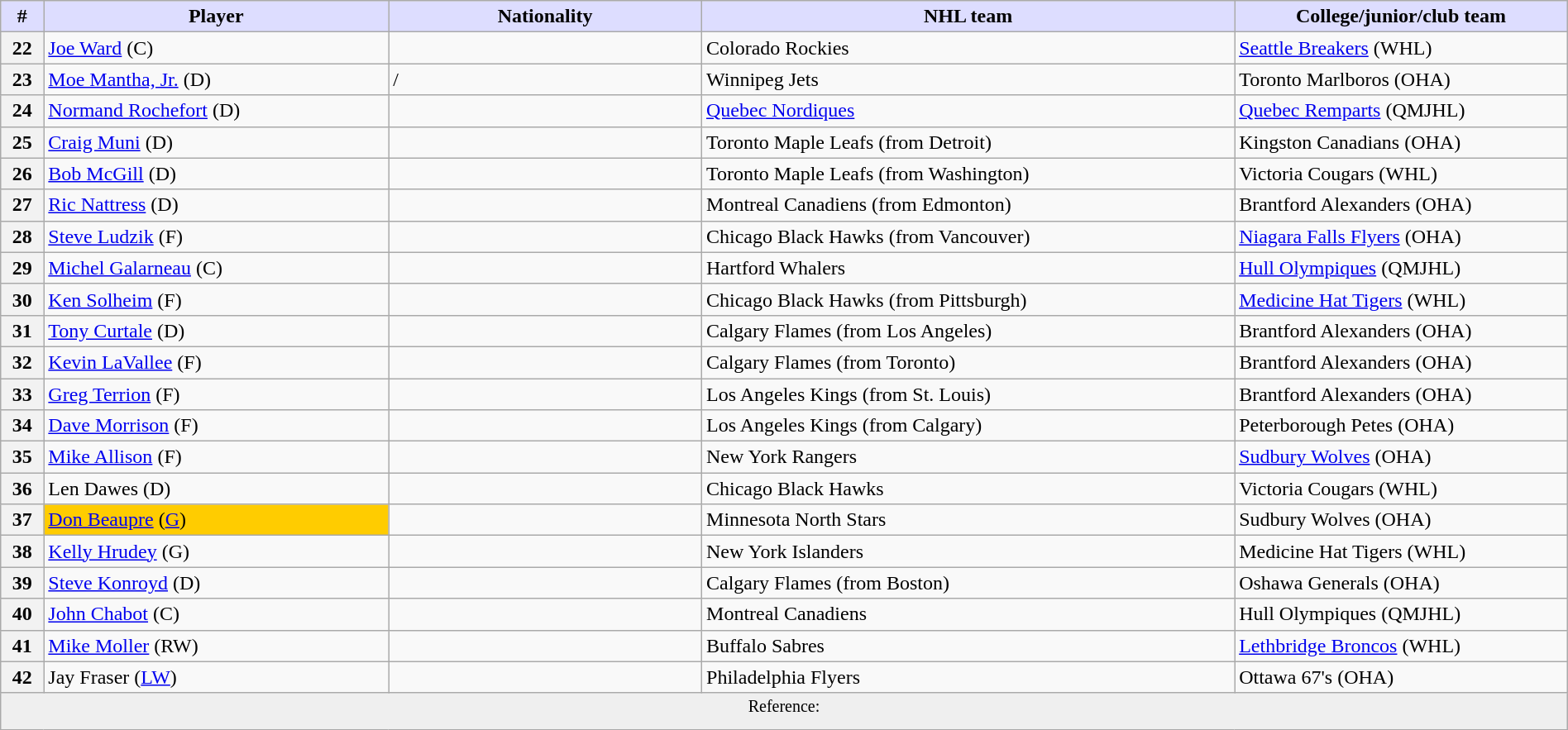<table class="wikitable" style="width: 100%">
<tr>
<th style="background:#ddf; width:2.75%;">#</th>
<th style="background:#ddf; width:22.0%;">Player</th>
<th style="background:#ddf; width:20.0%;">Nationality</th>
<th style="background:#ddf; width:34.0%;">NHL team</th>
<th style="background:#ddf; width:100.0%;">College/junior/club team</th>
</tr>
<tr>
<th>22</th>
<td><a href='#'>Joe Ward</a> (C)</td>
<td></td>
<td>Colorado Rockies</td>
<td><a href='#'>Seattle Breakers</a> (WHL)</td>
</tr>
<tr>
<th>23</th>
<td><a href='#'>Moe Mantha, Jr.</a> (D)</td>
<td>/<br></td>
<td>Winnipeg Jets</td>
<td>Toronto Marlboros (OHA)</td>
</tr>
<tr>
<th>24</th>
<td><a href='#'>Normand Rochefort</a> (D)</td>
<td></td>
<td><a href='#'>Quebec Nordiques</a></td>
<td><a href='#'>Quebec Remparts</a> (QMJHL)</td>
</tr>
<tr>
<th>25</th>
<td><a href='#'>Craig Muni</a> (D)</td>
<td></td>
<td>Toronto Maple Leafs (from Detroit)</td>
<td>Kingston Canadians (OHA)</td>
</tr>
<tr>
<th>26</th>
<td><a href='#'>Bob McGill</a> (D)</td>
<td></td>
<td>Toronto Maple Leafs (from Washington)</td>
<td>Victoria Cougars (WHL)</td>
</tr>
<tr>
<th>27</th>
<td><a href='#'>Ric Nattress</a> (D)</td>
<td></td>
<td>Montreal Canadiens (from Edmonton)</td>
<td>Brantford Alexanders (OHA)</td>
</tr>
<tr>
<th>28</th>
<td><a href='#'>Steve Ludzik</a> (F)</td>
<td></td>
<td>Chicago Black Hawks (from Vancouver)</td>
<td><a href='#'>Niagara Falls Flyers</a> (OHA)</td>
</tr>
<tr>
<th>29</th>
<td><a href='#'>Michel Galarneau</a> (C)</td>
<td></td>
<td>Hartford Whalers</td>
<td><a href='#'>Hull Olympiques</a> (QMJHL)</td>
</tr>
<tr>
<th>30</th>
<td><a href='#'>Ken Solheim</a> (F)</td>
<td></td>
<td>Chicago Black Hawks (from Pittsburgh)</td>
<td><a href='#'>Medicine Hat Tigers</a> (WHL)</td>
</tr>
<tr>
<th>31</th>
<td><a href='#'>Tony Curtale</a> (D)</td>
<td></td>
<td>Calgary Flames (from Los Angeles)</td>
<td>Brantford Alexanders (OHA)</td>
</tr>
<tr>
<th>32</th>
<td><a href='#'>Kevin LaVallee</a> (F)</td>
<td></td>
<td>Calgary Flames (from Toronto)</td>
<td>Brantford Alexanders (OHA)</td>
</tr>
<tr>
<th>33</th>
<td><a href='#'>Greg Terrion</a> (F)</td>
<td></td>
<td>Los Angeles Kings (from St. Louis)</td>
<td>Brantford Alexanders (OHA)</td>
</tr>
<tr>
<th>34</th>
<td><a href='#'>Dave Morrison</a> (F)</td>
<td></td>
<td>Los Angeles Kings (from Calgary)</td>
<td>Peterborough Petes (OHA)</td>
</tr>
<tr>
<th>35</th>
<td><a href='#'>Mike Allison</a> (F)</td>
<td></td>
<td>New York Rangers</td>
<td><a href='#'>Sudbury Wolves</a> (OHA)</td>
</tr>
<tr>
<th>36</th>
<td>Len Dawes (D)</td>
<td></td>
<td>Chicago Black Hawks</td>
<td>Victoria Cougars (WHL)</td>
</tr>
<tr>
<th>37</th>
<td bgcolor="#FFCC00"><a href='#'>Don Beaupre</a> (<a href='#'>G</a>)</td>
<td></td>
<td>Minnesota North Stars</td>
<td>Sudbury Wolves (OHA)</td>
</tr>
<tr>
<th>38</th>
<td><a href='#'>Kelly Hrudey</a> (G)</td>
<td></td>
<td>New York Islanders</td>
<td>Medicine Hat Tigers (WHL)</td>
</tr>
<tr>
<th>39</th>
<td><a href='#'>Steve Konroyd</a> (D)</td>
<td></td>
<td>Calgary Flames (from Boston)</td>
<td>Oshawa Generals (OHA)</td>
</tr>
<tr>
<th>40</th>
<td><a href='#'>John Chabot</a> (C)</td>
<td></td>
<td>Montreal Canadiens</td>
<td>Hull Olympiques (QMJHL)</td>
</tr>
<tr>
<th>41</th>
<td><a href='#'>Mike Moller</a> (RW)</td>
<td></td>
<td>Buffalo Sabres</td>
<td><a href='#'>Lethbridge Broncos</a> (WHL)</td>
</tr>
<tr>
<th>42</th>
<td>Jay Fraser (<a href='#'>LW</a>)</td>
<td></td>
<td>Philadelphia Flyers</td>
<td>Ottawa 67's (OHA)</td>
</tr>
<tr>
<td align=center colspan="6" bgcolor="#efefef"><sup>Reference: </sup></td>
</tr>
</table>
